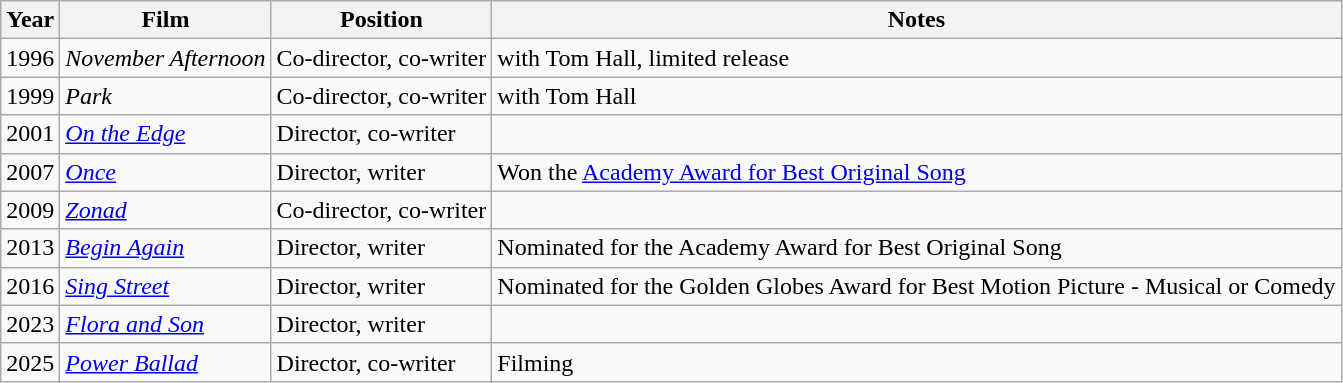<table class="wikitable" style="font-size: 100%;">
<tr>
<th>Year</th>
<th>Film</th>
<th>Position</th>
<th>Notes</th>
</tr>
<tr>
<td>1996</td>
<td><em>November Afternoon</em></td>
<td>Co-director, co-writer</td>
<td>with Tom Hall, limited release</td>
</tr>
<tr>
<td>1999</td>
<td><em>Park</em></td>
<td>Co-director, co-writer</td>
<td>with Tom Hall</td>
</tr>
<tr>
<td>2001</td>
<td><em><a href='#'>On the Edge</a></em></td>
<td>Director, co-writer</td>
<td></td>
</tr>
<tr>
<td>2007</td>
<td><em><a href='#'>Once</a></em></td>
<td>Director, writer</td>
<td>Won the <a href='#'>Academy Award for Best Original Song</a></td>
</tr>
<tr>
<td>2009</td>
<td><em><a href='#'>Zonad</a></em></td>
<td>Co-director, co-writer</td>
<td></td>
</tr>
<tr>
<td>2013</td>
<td><em><a href='#'>Begin Again</a></em></td>
<td>Director, writer</td>
<td>Nominated for the Academy Award for Best Original Song</td>
</tr>
<tr>
<td>2016</td>
<td><em><a href='#'>Sing Street</a></em></td>
<td>Director, writer</td>
<td>Nominated for the Golden Globes Award for Best Motion Picture - Musical or Comedy</td>
</tr>
<tr>
<td>2023</td>
<td><em><a href='#'>Flora and Son</a></em></td>
<td>Director, writer</td>
<td></td>
</tr>
<tr>
<td>2025</td>
<td><em><a href='#'>Power Ballad</a></em></td>
<td>Director, co-writer</td>
<td>Filming</td>
</tr>
</table>
